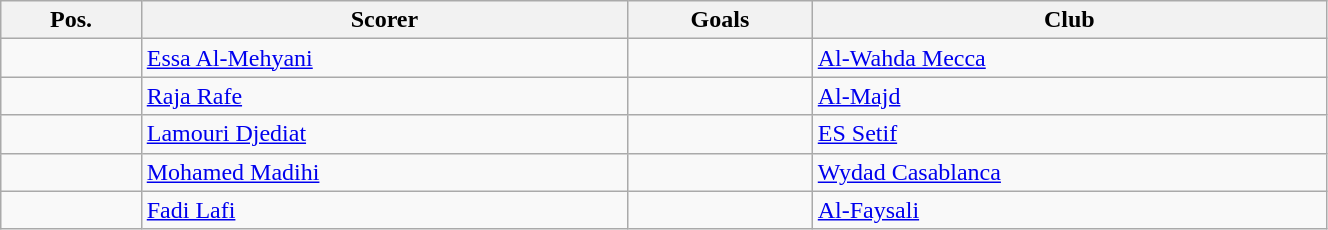<table class="wikitable" | width=70%>
<tr>
<th>Pos.</th>
<th>Scorer</th>
<th>Goals</th>
<th>Club</th>
</tr>
<tr>
<td></td>
<td> <a href='#'>Essa Al-Mehyani</a></td>
<td></td>
<td> <a href='#'>Al-Wahda Mecca</a></td>
</tr>
<tr>
<td></td>
<td> <a href='#'>Raja Rafe</a></td>
<td></td>
<td> <a href='#'>Al-Majd</a></td>
</tr>
<tr>
<td></td>
<td> <a href='#'>Lamouri Djediat</a></td>
<td></td>
<td> <a href='#'>ES Setif</a></td>
</tr>
<tr>
<td></td>
<td> <a href='#'>Mohamed Madihi</a></td>
<td></td>
<td> <a href='#'>Wydad Casablanca</a></td>
</tr>
<tr>
<td></td>
<td> <a href='#'>Fadi Lafi</a></td>
<td></td>
<td> <a href='#'>Al-Faysali</a></td>
</tr>
</table>
